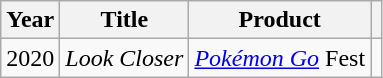<table class="wikitable">
<tr>
<th>Year</th>
<th>Title</th>
<th>Product</th>
<th></th>
</tr>
<tr>
<td>2020</td>
<td><em>Look Closer</em></td>
<td><em><a href='#'>Pokémon Go</a></em> Fest</td>
<td align=center></td>
</tr>
</table>
